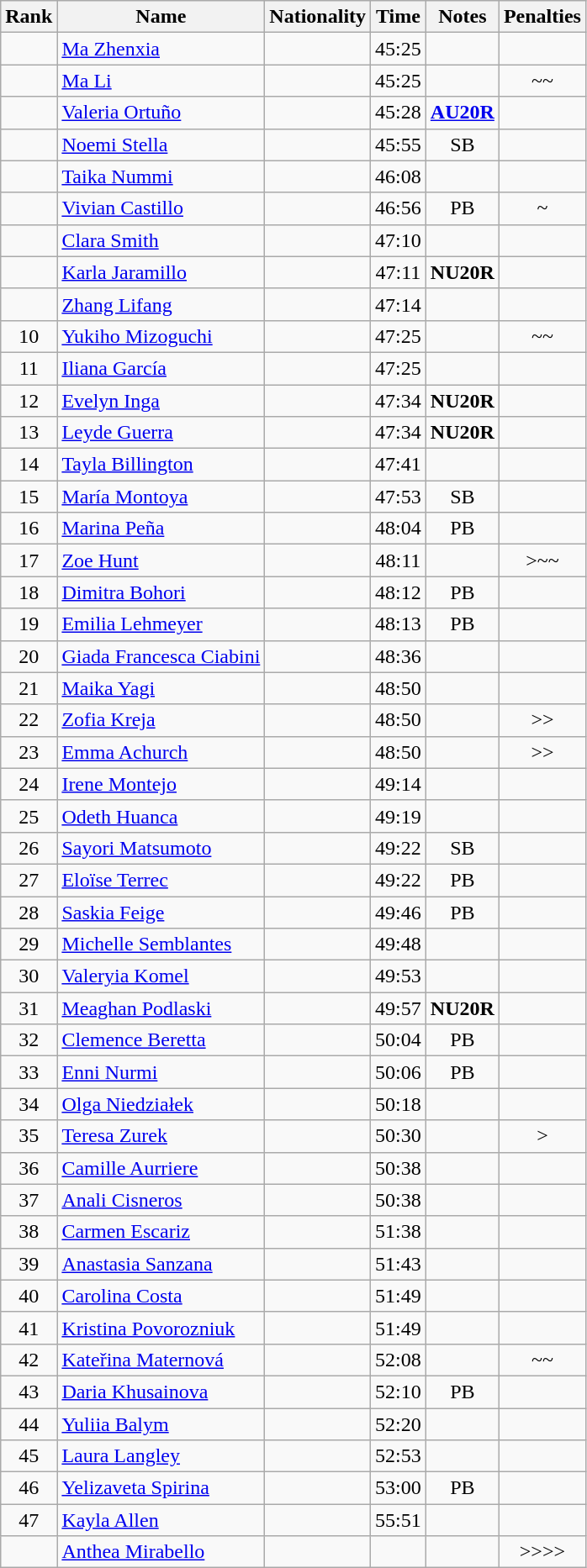<table class="wikitable sortable" style="text-align:center">
<tr>
<th>Rank</th>
<th>Name</th>
<th>Nationality</th>
<th>Time</th>
<th>Notes</th>
<th>Penalties</th>
</tr>
<tr>
<td></td>
<td align=left><a href='#'>Ma Zhenxia</a></td>
<td align=left></td>
<td>45:25</td>
<td></td>
<td></td>
</tr>
<tr>
<td></td>
<td align=left><a href='#'>Ma Li</a></td>
<td align=left></td>
<td>45:25</td>
<td></td>
<td>~~</td>
</tr>
<tr>
<td></td>
<td align=left><a href='#'>Valeria Ortuño</a></td>
<td align=left></td>
<td>45:28</td>
<td><strong><a href='#'>AU20R</a></strong></td>
<td></td>
</tr>
<tr>
<td></td>
<td align=left><a href='#'>Noemi Stella</a></td>
<td align=left></td>
<td>45:55</td>
<td>SB</td>
<td></td>
</tr>
<tr>
<td></td>
<td align=left><a href='#'>Taika Nummi</a></td>
<td align=left></td>
<td>46:08</td>
<td></td>
<td></td>
</tr>
<tr>
<td></td>
<td align=left><a href='#'>Vivian Castillo</a></td>
<td align=left></td>
<td>46:56</td>
<td>PB</td>
<td>~</td>
</tr>
<tr>
<td></td>
<td align=left><a href='#'>Clara Smith</a></td>
<td align=left></td>
<td>47:10</td>
<td></td>
<td></td>
</tr>
<tr>
<td></td>
<td align=left><a href='#'>Karla Jaramillo</a></td>
<td align=left></td>
<td>47:11</td>
<td><strong>NU20R</strong></td>
<td></td>
</tr>
<tr>
<td></td>
<td align=left><a href='#'>Zhang Lifang</a></td>
<td align=left></td>
<td>47:14</td>
<td></td>
<td></td>
</tr>
<tr>
<td>10</td>
<td align=left><a href='#'>Yukiho Mizoguchi</a></td>
<td align=left></td>
<td>47:25</td>
<td></td>
<td>~~</td>
</tr>
<tr>
<td>11</td>
<td align=left><a href='#'>Iliana García</a></td>
<td align=left></td>
<td>47:25</td>
<td></td>
<td></td>
</tr>
<tr>
<td>12</td>
<td align=left><a href='#'>Evelyn Inga</a></td>
<td align=left></td>
<td>47:34</td>
<td><strong>NU20R</strong></td>
<td></td>
</tr>
<tr>
<td>13</td>
<td align=left><a href='#'>Leyde Guerra</a></td>
<td align=left></td>
<td>47:34</td>
<td><strong>NU20R</strong></td>
<td></td>
</tr>
<tr>
<td>14</td>
<td align=left><a href='#'>Tayla Billington</a></td>
<td align=left></td>
<td>47:41</td>
<td></td>
<td></td>
</tr>
<tr>
<td>15</td>
<td align=left><a href='#'>María Montoya</a></td>
<td align=left></td>
<td>47:53</td>
<td>SB</td>
<td></td>
</tr>
<tr>
<td>16</td>
<td align=left><a href='#'>Marina Peña</a></td>
<td align=left></td>
<td>48:04</td>
<td>PB</td>
<td></td>
</tr>
<tr>
<td>17</td>
<td align=left><a href='#'>Zoe Hunt</a></td>
<td align=left></td>
<td>48:11</td>
<td></td>
<td>>~~</td>
</tr>
<tr>
<td>18</td>
<td align=left><a href='#'>Dimitra Bohori</a></td>
<td align=left></td>
<td>48:12</td>
<td>PB</td>
<td></td>
</tr>
<tr>
<td>19</td>
<td align=left><a href='#'>Emilia Lehmeyer</a></td>
<td align=left></td>
<td>48:13</td>
<td>PB</td>
<td></td>
</tr>
<tr>
<td>20</td>
<td align=left><a href='#'>Giada Francesca Ciabini</a></td>
<td align=left></td>
<td>48:36</td>
<td></td>
<td></td>
</tr>
<tr>
<td>21</td>
<td align=left><a href='#'>Maika Yagi</a></td>
<td align=left></td>
<td>48:50</td>
<td></td>
<td></td>
</tr>
<tr>
<td>22</td>
<td align=left><a href='#'>Zofia Kreja</a></td>
<td align=left></td>
<td>48:50</td>
<td></td>
<td>>></td>
</tr>
<tr>
<td>23</td>
<td align=left><a href='#'>Emma Achurch</a></td>
<td align=left></td>
<td>48:50</td>
<td></td>
<td>>></td>
</tr>
<tr>
<td>24</td>
<td align=left><a href='#'>Irene Montejo</a></td>
<td align=left></td>
<td>49:14</td>
<td></td>
<td></td>
</tr>
<tr>
<td>25</td>
<td align=left><a href='#'>Odeth Huanca</a></td>
<td align=left></td>
<td>49:19</td>
<td></td>
<td></td>
</tr>
<tr>
<td>26</td>
<td align=left><a href='#'>Sayori Matsumoto</a></td>
<td align=left></td>
<td>49:22</td>
<td>SB</td>
<td></td>
</tr>
<tr>
<td>27</td>
<td align=left><a href='#'>Eloïse Terrec</a></td>
<td align=left></td>
<td>49:22</td>
<td>PB</td>
<td></td>
</tr>
<tr>
<td>28</td>
<td align=left><a href='#'>Saskia Feige</a></td>
<td align=left></td>
<td>49:46</td>
<td>PB</td>
<td></td>
</tr>
<tr>
<td>29</td>
<td align=left><a href='#'>Michelle Semblantes</a></td>
<td align=left></td>
<td>49:48</td>
<td></td>
<td></td>
</tr>
<tr>
<td>30</td>
<td align=left><a href='#'>Valeryia Komel</a></td>
<td align=left></td>
<td>49:53</td>
<td></td>
<td></td>
</tr>
<tr>
<td>31</td>
<td align=left><a href='#'>Meaghan Podlaski</a></td>
<td align=left></td>
<td>49:57</td>
<td><strong>NU20R</strong></td>
<td></td>
</tr>
<tr>
<td>32</td>
<td align=left><a href='#'>Clemence Beretta</a></td>
<td align=left></td>
<td>50:04</td>
<td>PB</td>
<td></td>
</tr>
<tr>
<td>33</td>
<td align=left><a href='#'>Enni Nurmi</a></td>
<td align=left></td>
<td>50:06</td>
<td>PB</td>
<td></td>
</tr>
<tr>
<td>34</td>
<td align=left><a href='#'>Olga Niedziałek</a></td>
<td align=left></td>
<td>50:18</td>
<td></td>
<td></td>
</tr>
<tr>
<td>35</td>
<td align=left><a href='#'>Teresa Zurek</a></td>
<td align=left></td>
<td>50:30</td>
<td></td>
<td>></td>
</tr>
<tr>
<td>36</td>
<td align=left><a href='#'>Camille Aurriere</a></td>
<td align=left></td>
<td>50:38</td>
<td></td>
<td></td>
</tr>
<tr>
<td>37</td>
<td align=left><a href='#'>Anali Cisneros</a></td>
<td align=left></td>
<td>50:38</td>
<td></td>
<td></td>
</tr>
<tr>
<td>38</td>
<td align=left><a href='#'>Carmen Escariz</a></td>
<td align=left></td>
<td>51:38</td>
<td></td>
<td></td>
</tr>
<tr>
<td>39</td>
<td align=left><a href='#'>Anastasia Sanzana</a></td>
<td align=left></td>
<td>51:43</td>
<td></td>
<td></td>
</tr>
<tr>
<td>40</td>
<td align=left><a href='#'>Carolina Costa</a></td>
<td align=left></td>
<td>51:49</td>
<td></td>
<td></td>
</tr>
<tr>
<td>41</td>
<td align=left><a href='#'>Kristina Povorozniuk</a></td>
<td align=left></td>
<td>51:49</td>
<td></td>
<td></td>
</tr>
<tr>
<td>42</td>
<td align=left><a href='#'>Kateřina Maternová</a></td>
<td align=left></td>
<td>52:08</td>
<td></td>
<td>~~</td>
</tr>
<tr>
<td>43</td>
<td align=left><a href='#'>Daria Khusainova</a></td>
<td align=left></td>
<td>52:10</td>
<td>PB</td>
<td></td>
</tr>
<tr>
<td>44</td>
<td align=left><a href='#'>Yuliia Balym</a></td>
<td align=left></td>
<td>52:20</td>
<td></td>
<td></td>
</tr>
<tr>
<td>45</td>
<td align=left><a href='#'>Laura Langley</a></td>
<td align=left></td>
<td>52:53</td>
<td></td>
<td></td>
</tr>
<tr>
<td>46</td>
<td align=left><a href='#'>Yelizaveta Spirina</a></td>
<td align=left></td>
<td>53:00</td>
<td>PB</td>
<td></td>
</tr>
<tr>
<td>47</td>
<td align=left><a href='#'>Kayla Allen</a></td>
<td align=left></td>
<td>55:51</td>
<td></td>
<td></td>
</tr>
<tr>
<td></td>
<td align=left><a href='#'>Anthea Mirabello</a></td>
<td align=left></td>
<td></td>
<td></td>
<td>>>>></td>
</tr>
</table>
